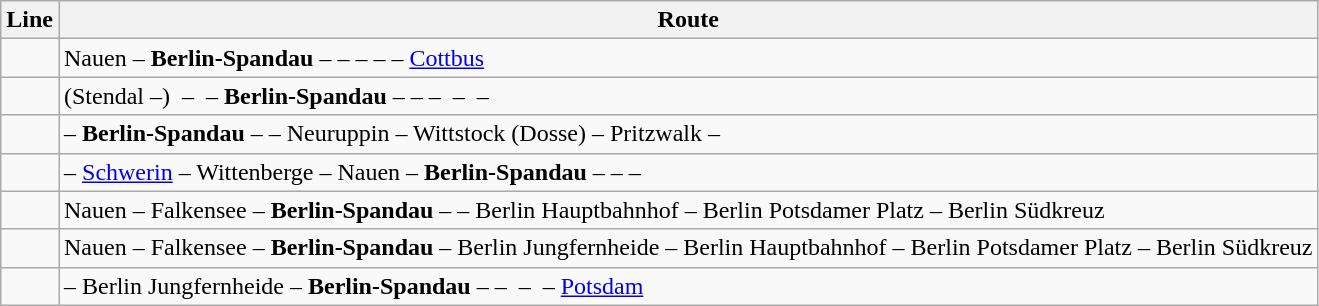<table class="wikitable">
<tr>
<th>Line</th>
<th>Route</th>
</tr>
<tr>
<td></td>
<td>Nauen – <strong>Berlin-Spandau</strong> –  –  –  –  – <a href='#'>Cottbus</a></td>
</tr>
<tr>
<td></td>
<td>(Stendal –)  –  – <strong>Berlin-Spandau</strong> –  –  –  –  – </td>
</tr>
<tr>
<td></td>
<td> – <strong>Berlin-Spandau</strong> –  – Neuruppin – Wittstock (Dosse) – Pritzwalk – </td>
</tr>
<tr>
<td></td>
<td> – <a href='#'>Schwerin</a> – Wittenberge – Nauen – <strong>Berlin-Spandau</strong> –  –  – </td>
</tr>
<tr>
<td></td>
<td>Nauen – Falkensee – <strong>Berlin-Spandau</strong> –  – Berlin Hauptbahnhof – Berlin Potsdamer Platz – Berlin Südkreuz</td>
</tr>
<tr>
<td></td>
<td>Nauen – Falkensee – <strong>Berlin-Spandau</strong> – Berlin Jungfernheide – Berlin Hauptbahnhof – Berlin Potsdamer Platz – Berlin Südkreuz</td>
</tr>
<tr>
<td></td>
<td> – Berlin Jungfernheide – <strong>Berlin-Spandau</strong> –  –  –  – <a href='#'>Potsdam</a></td>
</tr>
</table>
